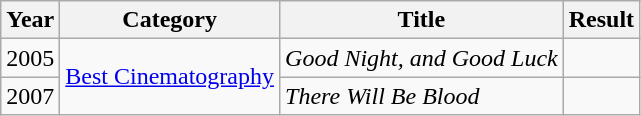<table class="wikitable">
<tr>
<th>Year</th>
<th>Category</th>
<th>Title</th>
<th>Result</th>
</tr>
<tr>
<td>2005</td>
<td rowspan=2><a href='#'>Best Cinematography</a></td>
<td><em>Good Night, and Good Luck</em></td>
<td></td>
</tr>
<tr>
<td>2007</td>
<td><em>There Will Be Blood</em></td>
<td></td>
</tr>
</table>
